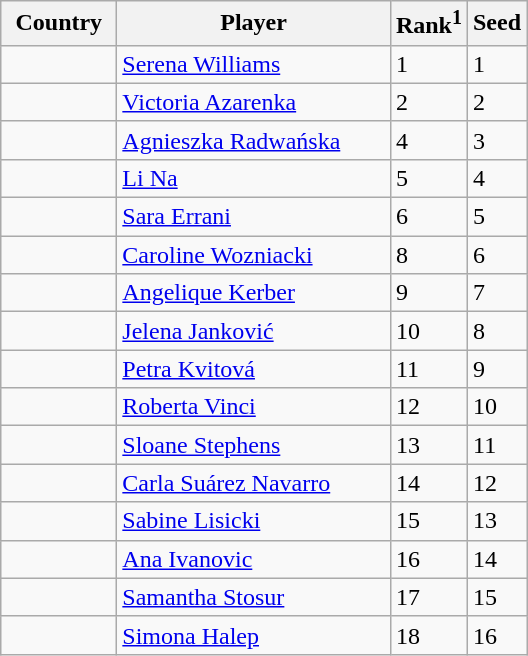<table class="sortable wikitable">
<tr>
<th width="70">Country</th>
<th width="175">Player</th>
<th>Rank<sup>1</sup></th>
<th>Seed</th>
</tr>
<tr>
<td></td>
<td><a href='#'>Serena Williams</a></td>
<td>1</td>
<td>1</td>
</tr>
<tr>
<td></td>
<td><a href='#'>Victoria Azarenka</a></td>
<td>2</td>
<td>2</td>
</tr>
<tr>
<td></td>
<td><a href='#'>Agnieszka Radwańska</a></td>
<td>4</td>
<td>3</td>
</tr>
<tr>
<td></td>
<td><a href='#'>Li Na</a></td>
<td>5</td>
<td>4</td>
</tr>
<tr>
<td></td>
<td><a href='#'>Sara Errani</a></td>
<td>6</td>
<td>5</td>
</tr>
<tr>
<td></td>
<td><a href='#'>Caroline Wozniacki</a></td>
<td>8</td>
<td>6</td>
</tr>
<tr>
<td></td>
<td><a href='#'>Angelique Kerber</a></td>
<td>9</td>
<td>7</td>
</tr>
<tr>
<td></td>
<td><a href='#'>Jelena Janković</a></td>
<td>10</td>
<td>8</td>
</tr>
<tr>
<td></td>
<td><a href='#'>Petra Kvitová</a></td>
<td>11</td>
<td>9</td>
</tr>
<tr>
<td></td>
<td><a href='#'>Roberta Vinci</a></td>
<td>12</td>
<td>10</td>
</tr>
<tr>
<td></td>
<td><a href='#'>Sloane Stephens</a></td>
<td>13</td>
<td>11</td>
</tr>
<tr>
<td></td>
<td><a href='#'>Carla Suárez Navarro</a></td>
<td>14</td>
<td>12</td>
</tr>
<tr>
<td></td>
<td><a href='#'>Sabine Lisicki</a></td>
<td>15</td>
<td>13</td>
</tr>
<tr>
<td></td>
<td><a href='#'>Ana Ivanovic</a></td>
<td>16</td>
<td>14</td>
</tr>
<tr>
<td></td>
<td><a href='#'>Samantha Stosur</a></td>
<td>17</td>
<td>15</td>
</tr>
<tr>
<td></td>
<td><a href='#'>Simona Halep</a></td>
<td>18</td>
<td>16</td>
</tr>
</table>
